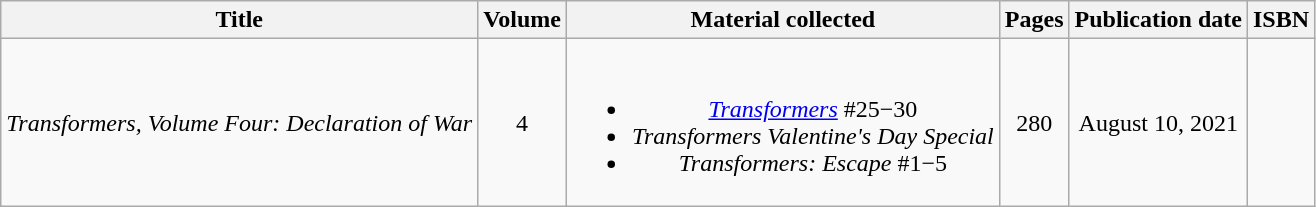<table class="wikitable" style="text-align: center;">
<tr>
<th>Title</th>
<th>Volume</th>
<th>Material collected</th>
<th>Pages</th>
<th>Publication date</th>
<th>ISBN</th>
</tr>
<tr>
<td align="left"><em>Transformers, Volume Four: Declaration of War</em></td>
<td>4</td>
<td><br><ul><li><em><a href='#'>Transformers</a></em> #25−30</li><li><em>Transformers Valentine's Day Special</em></li><li><em>Transformers: Escape</em> #1−5</li></ul></td>
<td>280</td>
<td>August 10, 2021</td>
<td></td>
</tr>
</table>
